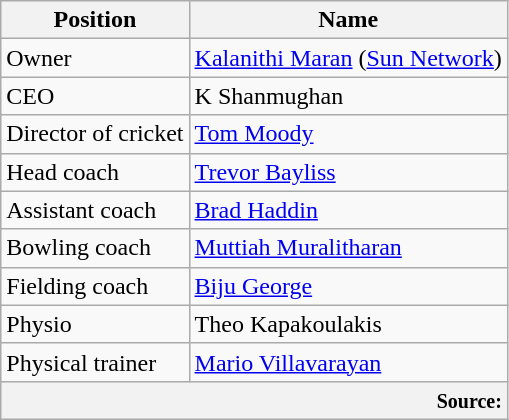<table class="wikitable">
<tr>
<th>Position</th>
<th>Name</th>
</tr>
<tr>
<td>Owner</td>
<td><a href='#'>Kalanithi Maran</a> (<a href='#'>Sun Network</a>)</td>
</tr>
<tr>
<td>CEO</td>
<td>K Shanmughan</td>
</tr>
<tr>
<td>Director of cricket</td>
<td><a href='#'>Tom Moody</a></td>
</tr>
<tr>
<td>Head coach</td>
<td><a href='#'>Trevor Bayliss</a></td>
</tr>
<tr>
<td>Assistant coach</td>
<td><a href='#'>Brad Haddin</a></td>
</tr>
<tr>
<td>Bowling coach</td>
<td><a href='#'>Muttiah Muralitharan</a></td>
</tr>
<tr>
<td>Fielding coach</td>
<td><a href='#'>Biju George</a></td>
</tr>
<tr>
<td>Physio</td>
<td>Theo Kapakoulakis</td>
</tr>
<tr>
<td>Physical trainer</td>
<td><a href='#'>Mario Villavarayan</a></td>
</tr>
<tr>
<th colspan="2" style="text-align:right;"><small>Source:</small></th>
</tr>
</table>
